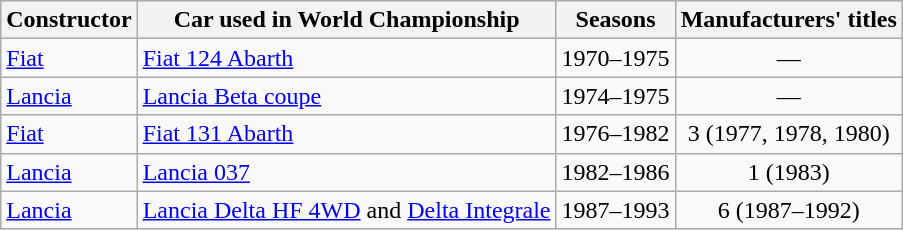<table class="wikitable">
<tr>
<th>Constructor</th>
<th>Car used in World Championship</th>
<th>Seasons</th>
<th>Manufacturers' titles</th>
</tr>
<tr>
<td> <a href='#'>Fiat</a></td>
<td><a href='#'>Fiat 124 Abarth</a></td>
<td>1970–1975</td>
<td style="text-align:center;">—</td>
</tr>
<tr>
<td> <a href='#'>Lancia</a></td>
<td><a href='#'>Lancia Beta coupe</a></td>
<td>1974–1975</td>
<td style="text-align:center;">—</td>
</tr>
<tr>
<td> <a href='#'>Fiat</a></td>
<td><a href='#'>Fiat 131 Abarth</a></td>
<td>1976–1982</td>
<td style="text-align:center;">3 (1977, 1978, 1980)</td>
</tr>
<tr>
<td> <a href='#'>Lancia</a></td>
<td><a href='#'>Lancia 037</a></td>
<td>1982–1986</td>
<td style="text-align:center;">1 (1983)</td>
</tr>
<tr>
<td> <a href='#'>Lancia</a></td>
<td><a href='#'>Lancia Delta HF 4WD</a> and <a href='#'>Delta Integrale</a></td>
<td>1987–1993</td>
<td style="text-align:center;">6 (1987–1992)</td>
</tr>
</table>
